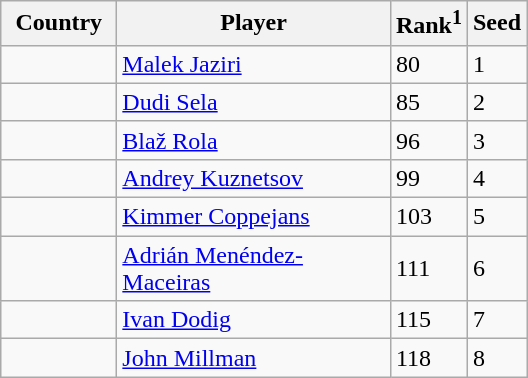<table class="sortable wikitable">
<tr>
<th width="70">Country</th>
<th width="175">Player</th>
<th>Rank<sup>1</sup></th>
<th>Seed</th>
</tr>
<tr>
<td></td>
<td><a href='#'>Malek Jaziri</a></td>
<td>80</td>
<td>1</td>
</tr>
<tr>
<td></td>
<td><a href='#'>Dudi Sela</a></td>
<td>85</td>
<td>2</td>
</tr>
<tr>
<td></td>
<td><a href='#'>Blaž Rola</a></td>
<td>96</td>
<td>3</td>
</tr>
<tr>
<td></td>
<td><a href='#'>Andrey Kuznetsov</a></td>
<td>99</td>
<td>4</td>
</tr>
<tr>
<td></td>
<td><a href='#'>Kimmer Coppejans</a></td>
<td>103</td>
<td>5</td>
</tr>
<tr>
<td></td>
<td><a href='#'>Adrián Menéndez-Maceiras</a></td>
<td>111</td>
<td>6</td>
</tr>
<tr>
<td></td>
<td><a href='#'>Ivan Dodig</a></td>
<td>115</td>
<td>7</td>
</tr>
<tr>
<td></td>
<td><a href='#'>John Millman</a></td>
<td>118</td>
<td>8</td>
</tr>
</table>
